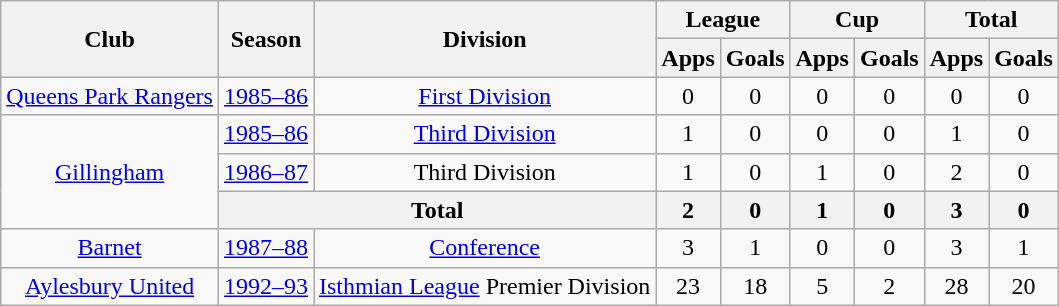<table class="wikitable" style="text-align: center;">
<tr>
<th rowspan="2">Club</th>
<th rowspan="2">Season</th>
<th rowspan="2">Division</th>
<th colspan="2">League</th>
<th colspan="2">Cup</th>
<th colspan="2">Total</th>
</tr>
<tr>
<th>Apps</th>
<th>Goals</th>
<th>Apps</th>
<th>Goals</th>
<th>Apps</th>
<th>Goals</th>
</tr>
<tr>
<td><a href='#'>Queens Park Rangers</a></td>
<td><a href='#'>1985–86</a></td>
<td><a href='#'>First Division</a></td>
<td>0</td>
<td>0</td>
<td>0</td>
<td>0</td>
<td>0</td>
<td>0</td>
</tr>
<tr>
<td rowspan="3"><a href='#'>Gillingham</a></td>
<td><a href='#'>1985–86</a></td>
<td><a href='#'>Third Division</a></td>
<td>1</td>
<td>0</td>
<td>0</td>
<td>0</td>
<td>1</td>
<td>0</td>
</tr>
<tr>
<td><a href='#'>1986–87</a></td>
<td>Third Division</td>
<td>1</td>
<td>0</td>
<td>1</td>
<td>0</td>
<td>2</td>
<td>0</td>
</tr>
<tr>
<th colspan="2">Total</th>
<th>2</th>
<th>0</th>
<th>1</th>
<th>0</th>
<th>3</th>
<th>0</th>
</tr>
<tr>
<td><a href='#'>Barnet</a></td>
<td><a href='#'>1987–88</a></td>
<td><a href='#'>Conference</a></td>
<td>3</td>
<td>1</td>
<td>0</td>
<td>0</td>
<td>3</td>
<td>1</td>
</tr>
<tr>
<td><a href='#'>Aylesbury United</a></td>
<td><a href='#'>1992–93</a></td>
<td><a href='#'>Isthmian League</a> Premier Division</td>
<td>23</td>
<td>18</td>
<td>5</td>
<td>2</td>
<td>28</td>
<td>20</td>
</tr>
</table>
